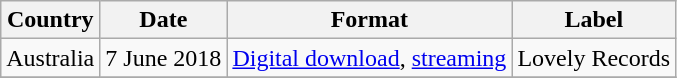<table class="wikitable">
<tr>
<th>Country</th>
<th>Date</th>
<th>Format</th>
<th>Label</th>
</tr>
<tr>
<td>Australia</td>
<td>7 June 2018</td>
<td><a href='#'>Digital download</a>, <a href='#'>streaming</a></td>
<td>Lovely Records</td>
</tr>
<tr>
</tr>
</table>
